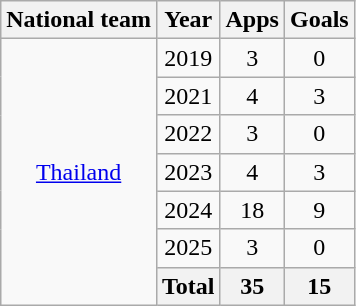<table class="wikitable" style="text-align:center">
<tr>
<th>National team</th>
<th>Year</th>
<th>Apps</th>
<th>Goals</th>
</tr>
<tr>
<td rowspan=7><a href='#'>Thailand</a></td>
<td>2019</td>
<td>3</td>
<td>0</td>
</tr>
<tr>
<td>2021</td>
<td>4</td>
<td>3</td>
</tr>
<tr>
<td>2022</td>
<td>3</td>
<td>0</td>
</tr>
<tr>
<td>2023</td>
<td>4</td>
<td>3</td>
</tr>
<tr>
<td>2024</td>
<td>18</td>
<td>9</td>
</tr>
<tr>
<td>2025</td>
<td>3</td>
<td>0</td>
</tr>
<tr>
<th colspan=1>Total</th>
<th>35</th>
<th>15</th>
</tr>
</table>
